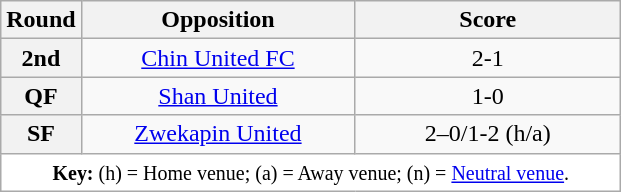<table class="wikitable plainrowheaders" style="text-align:center;margin:0">
<tr>
<th scope="col" style="width:25px">Round</th>
<th scope="col" style="width:175px">Opposition</th>
<th scope="col" style="width:170px">Score</th>
</tr>
<tr>
<th scope=row style="text-align:center">2nd</th>
<td><a href='#'>Chin United FC</a></td>
<td>2-1</td>
</tr>
<tr>
<th scope=row style="text-align:center">QF</th>
<td><a href='#'>Shan United</a></td>
<td>1-0</td>
</tr>
<tr>
<th scope=row style="text-align:center">SF</th>
<td><a href='#'>Zwekapin United</a></td>
<td>2–0/1-2 (h/a)</td>
</tr>
<tr>
<td colspan="3" style="background-color:white"><small><strong>Key:</strong> (h) = Home venue; (a) = Away venue; (n) = <a href='#'>Neutral venue</a>.</small></td>
</tr>
</table>
